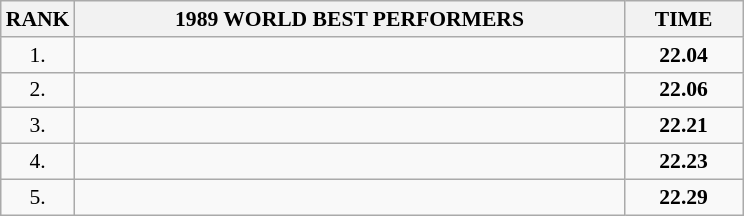<table class="wikitable" style="border-collapse: collapse; font-size: 90%;">
<tr>
<th>RANK</th>
<th align="center" style="width: 25em">1989 WORLD BEST PERFORMERS</th>
<th align="center" style="width: 5em">TIME</th>
</tr>
<tr>
<td align="center">1.</td>
<td></td>
<td align="center"><strong>22.04</strong></td>
</tr>
<tr>
<td align="center">2.</td>
<td></td>
<td align="center"><strong>22.06</strong></td>
</tr>
<tr>
<td align="center">3.</td>
<td></td>
<td align="center"><strong>22.21</strong></td>
</tr>
<tr>
<td align="center">4.</td>
<td></td>
<td align="center"><strong>22.23</strong></td>
</tr>
<tr>
<td align="center">5.</td>
<td></td>
<td align="center"><strong>22.29</strong></td>
</tr>
</table>
